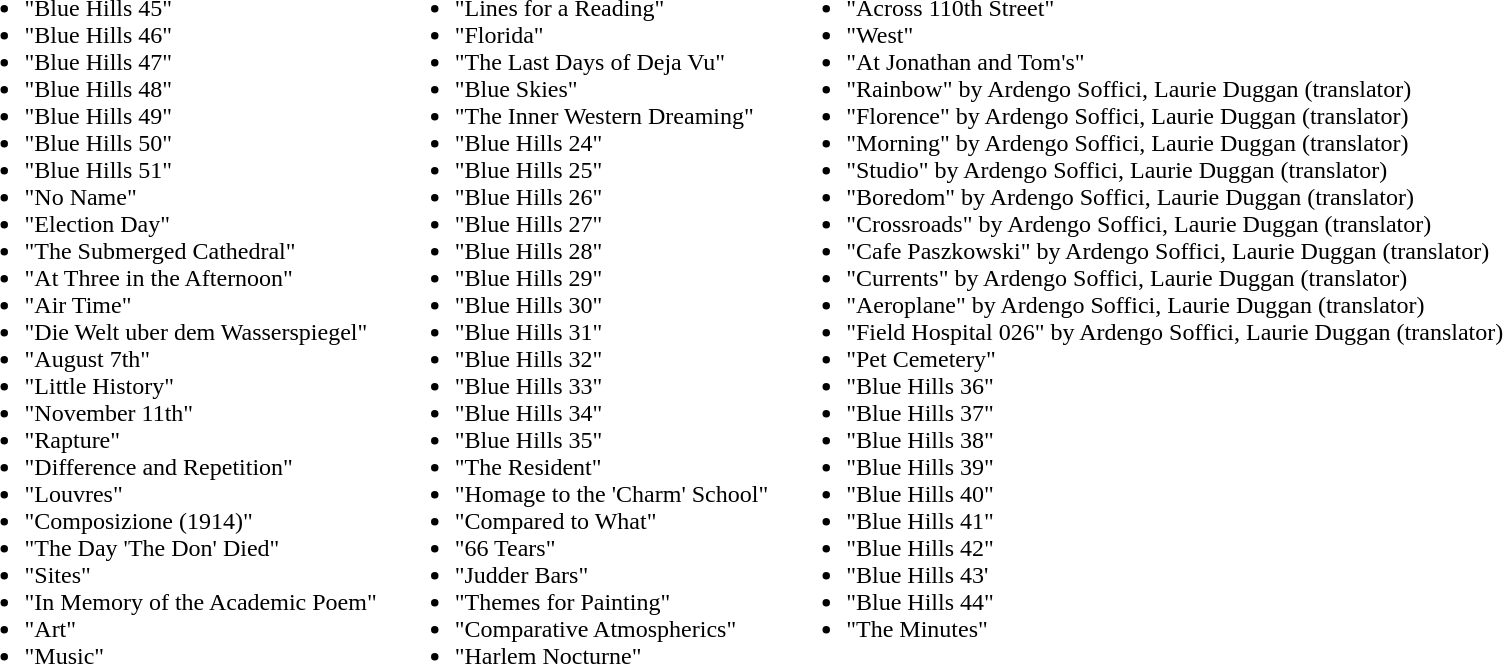<table border="0" cellpadding="5">
<tr ---->
<td valign="top"><br><ul><li>"Blue Hills 45"</li><li>"Blue Hills 46"</li><li>"Blue Hills 47"</li><li>"Blue Hills 48"</li><li>"Blue Hills 49"</li><li>"Blue Hills 50"</li><li>"Blue Hills 51"</li><li>"No Name"</li><li>"Election Day"</li><li>"The Submerged Cathedral"</li><li>"At Three in the Afternoon"</li><li>"Air Time"</li><li>"Die Welt uber dem Wasserspiegel"</li><li>"August 7th"</li><li>"Little History"</li><li>"November 11th"</li><li>"Rapture"</li><li>"Difference and Repetition"</li><li>"Louvres"</li><li>"Composizione (1914)"</li><li>"The Day 'The Don' Died"</li><li>"Sites"</li><li>"In Memory of the Academic Poem"</li><li>"Art"</li><li>"Music"</li></ul></td>
<td valign="top"><br><ul><li>"Lines for a Reading"</li><li>"Florida"</li><li>"The Last Days of Deja Vu"</li><li>"Blue Skies"</li><li>"The Inner Western Dreaming"</li><li>"Blue Hills 24"</li><li>"Blue Hills 25"</li><li>"Blue Hills 26"</li><li>"Blue Hills 27"</li><li>"Blue Hills 28"</li><li>"Blue Hills 29"</li><li>"Blue Hills 30"</li><li>"Blue Hills 31"</li><li>"Blue Hills 32"</li><li>"Blue Hills 33"</li><li>"Blue Hills 34"</li><li>"Blue Hills 35"</li><li>"The Resident"</li><li>"Homage to the 'Charm' School"</li><li>"Compared to What"</li><li>"66 Tears"</li><li>"Judder Bars"</li><li>"Themes for Painting"</li><li>"Comparative Atmospherics"</li><li>"Harlem Nocturne"</li></ul></td>
<td valign="top"><br><ul><li>"Across 110th Street"</li><li>"West"</li><li>"At Jonathan and Tom's"</li><li>"Rainbow" by Ardengo Soffici, Laurie Duggan (translator)</li><li>"Florence" by Ardengo Soffici, Laurie Duggan (translator)</li><li>"Morning" by Ardengo Soffici, Laurie Duggan (translator)</li><li>"Studio" by Ardengo Soffici, Laurie Duggan (translator)</li><li>"Boredom" by Ardengo Soffici, Laurie Duggan (translator)</li><li>"Crossroads" by Ardengo Soffici, Laurie Duggan (translator)</li><li>"Cafe Paszkowski" by Ardengo Soffici, Laurie Duggan (translator)</li><li>"Currents" by Ardengo Soffici, Laurie Duggan (translator)</li><li>"Aeroplane" by Ardengo Soffici, Laurie Duggan (translator)</li><li>"Field Hospital 026" by Ardengo Soffici, Laurie Duggan (translator)</li><li>"Pet Cemetery"</li><li>"Blue Hills 36"</li><li>"Blue Hills 37"</li><li>"Blue Hills 38"</li><li>"Blue Hills 39"</li><li>"Blue Hills 40"</li><li>"Blue Hills 41"</li><li>"Blue Hills 42"</li><li>"Blue Hills 43'</li><li>"Blue Hills 44"</li><li>"The Minutes"</li></ul></td>
</tr>
</table>
